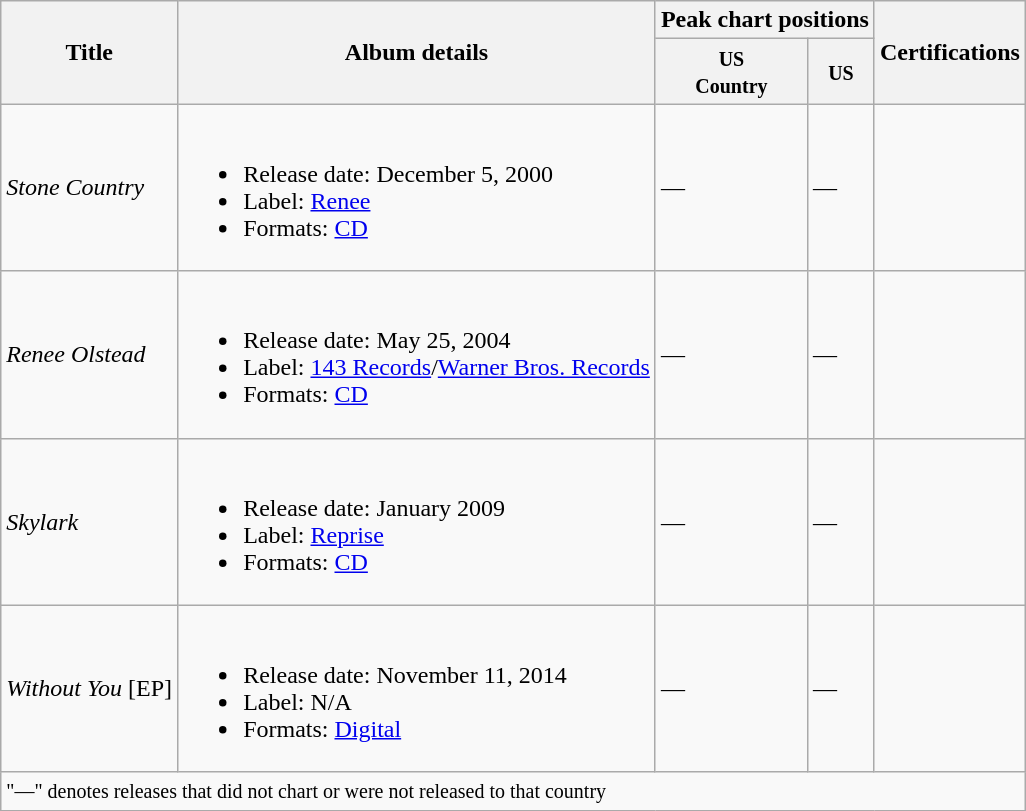<table class="wikitable">
<tr>
<th rowspan="2">Title</th>
<th rowspan="2">Album details</th>
<th colspan="2">Peak chart positions</th>
<th rowspan="2">Certifications</th>
</tr>
<tr>
<th><small>US</small><br><small>Country</small></th>
<th><small>US</small></th>
</tr>
<tr>
<td><em>Stone Country</em></td>
<td><br><ul><li>Release date: December 5, 2000</li><li>Label: <a href='#'>Renee</a></li><li>Formats: <a href='#'>CD</a></li></ul></td>
<td>—</td>
<td>—</td>
<td></td>
</tr>
<tr>
<td><em>Renee Olstead</em></td>
<td><br><ul><li>Release date: May 25, 2004</li><li>Label: <a href='#'>143 Records</a>/<a href='#'>Warner Bros. Records</a></li><li>Formats: <a href='#'>CD</a></li></ul></td>
<td>—</td>
<td>—</td>
<td></td>
</tr>
<tr>
<td><em>Skylark</em></td>
<td><br><ul><li>Release date: January 2009</li><li>Label: <a href='#'>Reprise</a></li><li>Formats: <a href='#'>CD</a></li></ul></td>
<td>—</td>
<td>—</td>
<td></td>
</tr>
<tr>
<td><em>Without You</em> [EP]</td>
<td><br><ul><li>Release date: November 11, 2014</li><li>Label: N/A</li><li>Formats: <a href='#'>Digital</a></li></ul></td>
<td>—</td>
<td>—</td>
<td></td>
</tr>
<tr>
<td colspan="5"><small>"—" denotes releases that did not chart or were not released to that country</small></td>
</tr>
</table>
